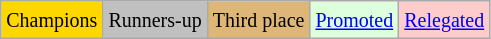<table class="wikitable">
<tr>
<td bgcolor=gold><small>Champions</small></td>
<td bgcolor=silver><small>Runners-up</small></td>
<td bgcolor=#deb678><small>Third place</small></td>
<td bgcolor="#DDFFDD"><small><a href='#'>Promoted</a></small></td>
<td bgcolor= "#FFCCCC"><small><a href='#'>Relegated</a></small></td>
</tr>
</table>
